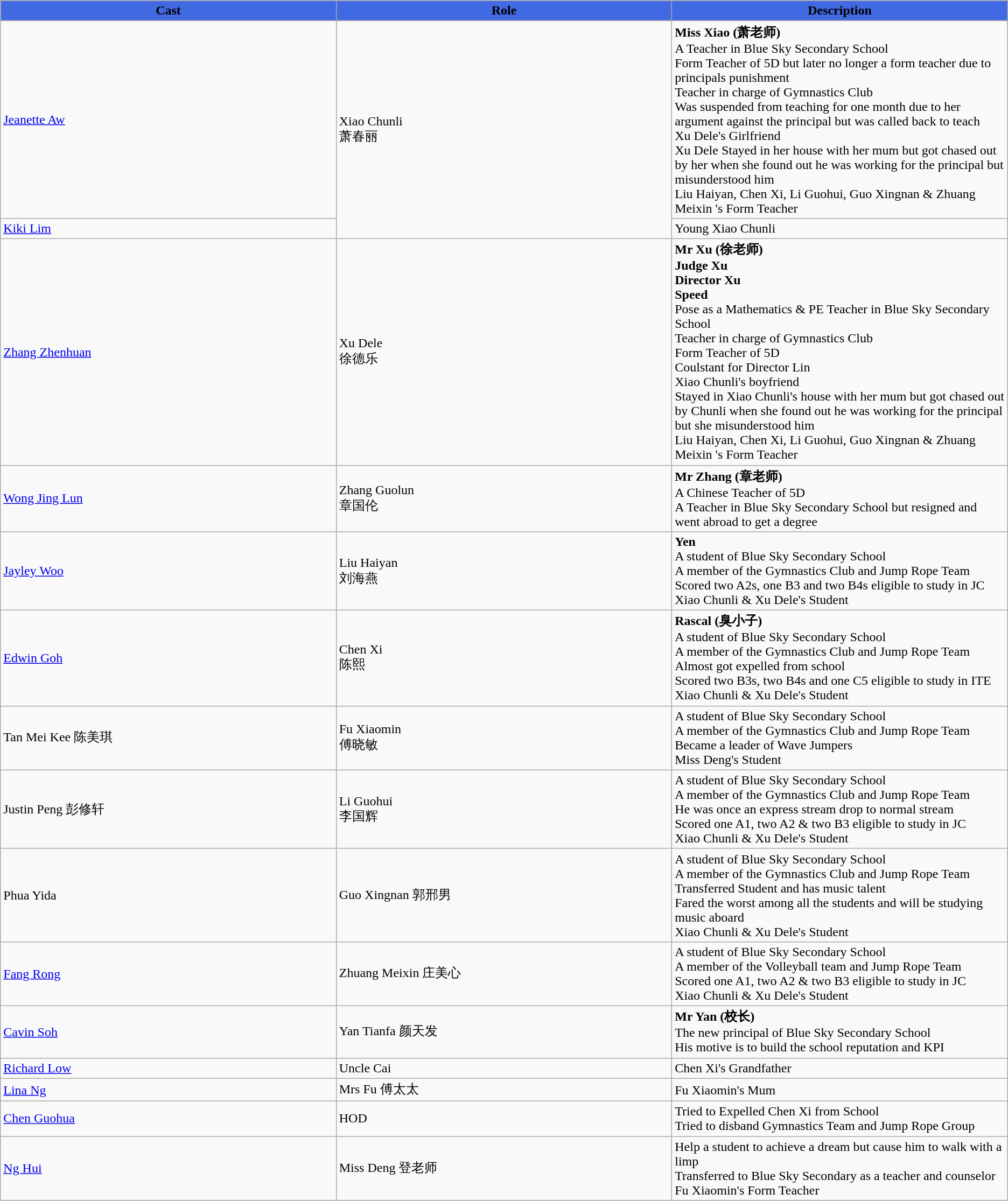<table class="wikitable">
<tr>
<th style="background:RoyalBlue; width:17%">Cast</th>
<th style="background:RoyalBlue; width:17%">Role</th>
<th style="background:RoyalBlue; width:17%">Description</th>
</tr>
<tr>
<td><a href='#'>Jeanette Aw</a></td>
<td rowspan="2">Xiao Chunli <br> 萧春丽</td>
<td><strong>Miss Xiao (萧老师) </strong> <br> A Teacher in Blue Sky Secondary School <br> Form Teacher of 5D but later no longer a form teacher due to principals punishment <br> Teacher in charge of Gymnastics Club <br> Was suspended from teaching for one month due to her argument against the principal but was called back to teach <br> Xu Dele's Girlfriend <br> Xu Dele Stayed in her house with her mum but got chased out by her when she found out he was working for the principal but misunderstood him <br> Liu Haiyan, Chen Xi, Li Guohui, Guo Xingnan & Zhuang Meixin 's Form Teacher</td>
</tr>
<tr>
<td><a href='#'>Kiki Lim</a></td>
<td>Young Xiao Chunli</td>
</tr>
<tr>
<td><a href='#'>Zhang Zhenhuan</a></td>
<td>Xu Dele <br> 徐德乐</td>
<td><strong>Mr Xu  (徐老师) </strong> <br><strong>Judge Xu</strong> <br> <strong>Director Xu</strong> <br> <strong>Speed</strong> <br> Pose as a Mathematics & PE Teacher in Blue Sky Secondary School <br> Teacher in charge of Gymnastics Club <br> Form Teacher of 5D <br> Coulstant for Director Lin <br> Xiao Chunli's boyfriend <br> Stayed in Xiao Chunli's house with her mum but got chased out by Chunli when she found out he was working for the principal but she misunderstood him<br> Liu Haiyan, Chen Xi, Li Guohui, Guo Xingnan & Zhuang Meixin 's Form Teacher</td>
</tr>
<tr>
<td><a href='#'>Wong Jing Lun</a></td>
<td>Zhang Guolun <br>章国伦</td>
<td><strong>Mr Zhang  (章老师) </strong> <br> A Chinese Teacher of 5D <br> A Teacher in Blue Sky Secondary School but resigned and went abroad to get a degree</td>
</tr>
<tr>
<td><a href='#'>Jayley Woo</a></td>
<td>Liu Haiyan <br> 刘海燕</td>
<td><strong>Yen</strong> <br> A student of Blue Sky Secondary School <br> A member of the Gymnastics Club and Jump Rope Team <br> Scored two A2s, one B3 and two B4s eligible to study in JC <br> Xiao Chunli & Xu Dele's Student</td>
</tr>
<tr>
<td><a href='#'>Edwin Goh</a></td>
<td>Chen Xi <br> 陈熙</td>
<td><strong>Rascal (臭小子) </strong> <br> A student of Blue Sky Secondary School <br> A member of the Gymnastics Club and Jump Rope Team <br> Almost got expelled from school <br> Scored two B3s, two B4s and one C5 eligible to study in ITE <br> Xiao Chunli & Xu Dele's Student</td>
</tr>
<tr>
<td>Tan Mei Kee 陈美琪</td>
<td>Fu Xiaomin <br> 傅晓敏</td>
<td>A student of Blue Sky Secondary School <br> A member of the Gymnastics Club and Jump Rope Team <br> Became a leader of Wave Jumpers <br> Miss Deng's Student</td>
</tr>
<tr>
<td>Justin Peng 彭修轩</td>
<td>Li Guohui <br> 李国辉</td>
<td>A student of Blue Sky Secondary School <br> A member of the Gymnastics Club and Jump Rope Team <br> He was once an express stream drop to normal stream <br> Scored one A1, two A2 & two B3 eligible to study in JC <br> Xiao Chunli & Xu Dele's Student</td>
</tr>
<tr>
<td>Phua Yida</td>
<td>Guo Xingnan 郭邢男</td>
<td>A student of Blue Sky Secondary School <br> A member of the Gymnastics Club and Jump Rope Team <br> Transferred Student and has music talent <br> Fared the worst among all the students and will be studying music aboard <br> Xiao Chunli & Xu Dele's Student</td>
</tr>
<tr>
<td><a href='#'>Fang Rong</a></td>
<td>Zhuang Meixin 庄美心</td>
<td>A student of Blue Sky Secondary School <br> A member of the Volleyball team and Jump Rope Team <br> Scored one A1, two A2 & two B3 eligible to study in JC <br> Xiao Chunli & Xu Dele's Student</td>
</tr>
<tr>
<td><a href='#'>Cavin Soh</a></td>
<td>Yan Tianfa 颜天发</td>
<td><strong>Mr Yan (校长)</strong> <br> The new principal of Blue Sky Secondary School <br> His motive is to build the school reputation and KPI</td>
</tr>
<tr>
<td><a href='#'>Richard Low</a></td>
<td>Uncle Cai</td>
<td>Chen Xi's Grandfather</td>
</tr>
<tr>
<td><a href='#'>Lina Ng</a></td>
<td>Mrs Fu 傅太太</td>
<td>Fu Xiaomin's Mum</td>
</tr>
<tr>
<td><a href='#'>Chen Guohua</a></td>
<td>HOD</td>
<td>Tried to Expelled Chen Xi from School <br> Tried to disband Gymnastics Team and Jump Rope Group</td>
</tr>
<tr>
<td><a href='#'>Ng Hui</a></td>
<td>Miss Deng 登老师</td>
<td>Help a student to achieve a dream but cause him to walk with a limp <br> Transferred to Blue Sky Secondary as a teacher and counselor <br> Fu Xiaomin's Form Teacher</td>
</tr>
</table>
